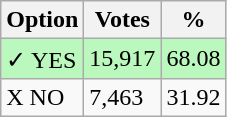<table class="wikitable">
<tr>
<th>Option</th>
<th>Votes</th>
<th>%</th>
</tr>
<tr>
<td style=background:#bbf8be>✓ YES</td>
<td style=background:#bbf8be>15,917</td>
<td style=background:#bbf8be>68.08</td>
</tr>
<tr>
<td>X NO</td>
<td>7,463</td>
<td>31.92</td>
</tr>
</table>
